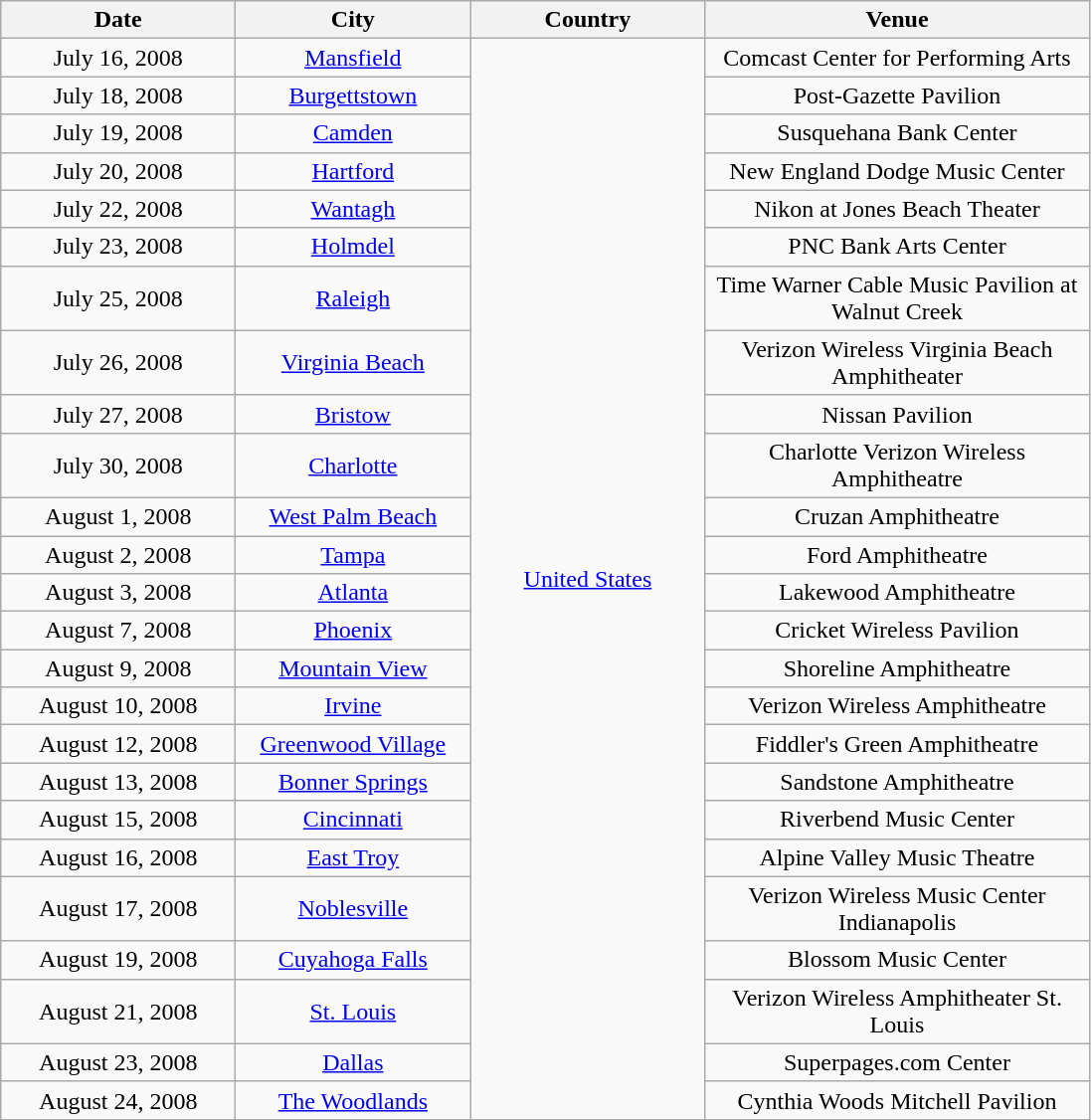<table class="wikitable" style="text-align:center;">
<tr>
<th style="width:150px;">Date</th>
<th style="width:150px;">City</th>
<th style="width:150px;">Country</th>
<th style="width:250px;">Venue</th>
</tr>
<tr>
<td>July 16, 2008</td>
<td><a href='#'>Mansfield</a></td>
<td rowspan="25"><a href='#'>United States</a></td>
<td>Comcast Center for Performing Arts</td>
</tr>
<tr>
<td>July 18, 2008</td>
<td><a href='#'>Burgettstown</a></td>
<td>Post-Gazette Pavilion</td>
</tr>
<tr>
<td>July 19, 2008</td>
<td><a href='#'>Camden</a></td>
<td>Susquehana Bank Center</td>
</tr>
<tr>
<td>July 20, 2008</td>
<td><a href='#'>Hartford</a></td>
<td>New England Dodge Music Center</td>
</tr>
<tr>
<td>July 22, 2008</td>
<td><a href='#'>Wantagh</a></td>
<td>Nikon at Jones Beach Theater</td>
</tr>
<tr>
<td>July 23, 2008</td>
<td><a href='#'>Holmdel</a></td>
<td>PNC Bank Arts Center</td>
</tr>
<tr>
<td>July 25, 2008</td>
<td><a href='#'>Raleigh</a></td>
<td>Time Warner Cable Music Pavilion at Walnut Creek</td>
</tr>
<tr>
<td>July 26, 2008</td>
<td><a href='#'>Virginia Beach</a></td>
<td>Verizon Wireless Virginia Beach Amphitheater</td>
</tr>
<tr>
<td>July 27, 2008</td>
<td><a href='#'>Bristow</a></td>
<td>Nissan Pavilion</td>
</tr>
<tr>
<td>July 30, 2008</td>
<td><a href='#'>Charlotte</a></td>
<td>Charlotte Verizon Wireless Amphitheatre</td>
</tr>
<tr>
<td>August 1, 2008</td>
<td><a href='#'>West Palm Beach</a></td>
<td>Cruzan Amphitheatre</td>
</tr>
<tr>
<td>August 2, 2008</td>
<td><a href='#'>Tampa</a></td>
<td>Ford Amphitheatre</td>
</tr>
<tr>
<td>August 3, 2008</td>
<td><a href='#'>Atlanta</a></td>
<td>Lakewood Amphitheatre</td>
</tr>
<tr>
<td>August 7, 2008</td>
<td><a href='#'>Phoenix</a></td>
<td>Cricket Wireless Pavilion</td>
</tr>
<tr>
<td>August 9, 2008</td>
<td><a href='#'>Mountain View</a></td>
<td>Shoreline Amphitheatre</td>
</tr>
<tr>
<td>August 10, 2008</td>
<td><a href='#'>Irvine</a></td>
<td>Verizon Wireless Amphitheatre</td>
</tr>
<tr>
<td>August 12, 2008</td>
<td><a href='#'>Greenwood Village</a></td>
<td>Fiddler's Green Amphitheatre</td>
</tr>
<tr>
<td>August 13, 2008</td>
<td><a href='#'>Bonner Springs</a></td>
<td>Sandstone Amphitheatre</td>
</tr>
<tr>
<td>August 15, 2008</td>
<td><a href='#'>Cincinnati</a></td>
<td>Riverbend Music Center</td>
</tr>
<tr>
<td>August 16, 2008</td>
<td><a href='#'>East Troy</a></td>
<td>Alpine Valley Music Theatre</td>
</tr>
<tr>
<td>August 17, 2008</td>
<td><a href='#'>Noblesville</a></td>
<td>Verizon Wireless Music Center Indianapolis</td>
</tr>
<tr>
<td>August 19, 2008</td>
<td><a href='#'>Cuyahoga Falls</a></td>
<td>Blossom Music Center</td>
</tr>
<tr>
<td>August 21, 2008</td>
<td><a href='#'>St. Louis</a></td>
<td>Verizon Wireless Amphitheater St. Louis</td>
</tr>
<tr>
<td>August 23, 2008</td>
<td><a href='#'>Dallas</a></td>
<td>Superpages.com Center</td>
</tr>
<tr>
<td>August 24, 2008</td>
<td><a href='#'>The Woodlands</a></td>
<td>Cynthia Woods Mitchell Pavilion</td>
</tr>
</table>
